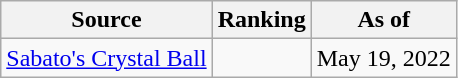<table class="wikitable" style="text-align:center">
<tr>
<th>Source</th>
<th>Ranking</th>
<th>As of</th>
</tr>
<tr>
<td align=left><a href='#'>Sabato's Crystal Ball</a></td>
<td></td>
<td>May 19, 2022</td>
</tr>
</table>
